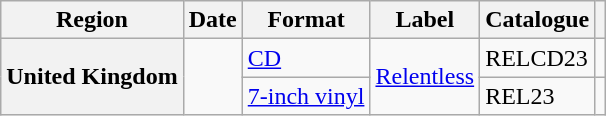<table class="wikitable plainrowheaders">
<tr>
<th>Region</th>
<th>Date</th>
<th>Format</th>
<th>Label</th>
<th>Catalogue</th>
<th></th>
</tr>
<tr>
<th scope="row" rowspan="2">United Kingdom</th>
<td rowspan="2"></td>
<td><a href='#'>CD</a></td>
<td rowspan="2"><a href='#'>Relentless</a></td>
<td>RELCD23</td>
<td align="center"></td>
</tr>
<tr>
<td><a href='#'>7-inch vinyl</a></td>
<td>REL23</td>
<td align="center"></td>
</tr>
</table>
